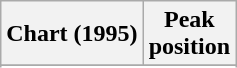<table class="wikitable sortable plainrowheaders" style="text-align:center">
<tr>
<th scope="col">Chart (1995)</th>
<th scope="col">Peak<br>position</th>
</tr>
<tr>
</tr>
<tr>
</tr>
<tr>
</tr>
</table>
